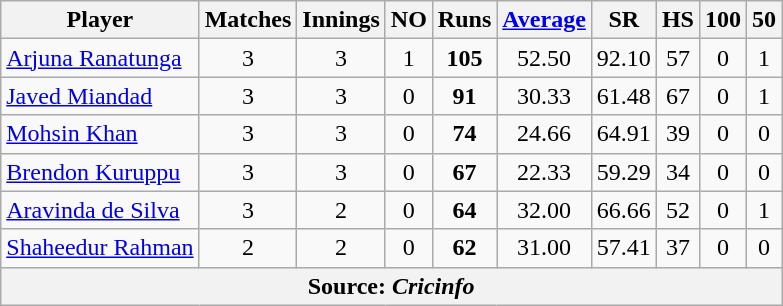<table class="wikitable" style="text-align: center;">
<tr>
<th>Player</th>
<th>Matches</th>
<th>Innings</th>
<th>NO</th>
<th>Runs</th>
<th><a href='#'>Average</a></th>
<th>SR</th>
<th>HS</th>
<th>100</th>
<th>50</th>
</tr>
<tr>
<td style="text-align:left"> <a href='#'>Arjuna Ranatunga</a></td>
<td>3</td>
<td>3</td>
<td>1</td>
<td><strong>105</strong></td>
<td>52.50</td>
<td>92.10</td>
<td>57</td>
<td>0</td>
<td>1</td>
</tr>
<tr>
<td style="text-align:left"> <a href='#'>Javed Miandad</a></td>
<td>3</td>
<td>3</td>
<td>0</td>
<td><strong>91</strong></td>
<td>30.33</td>
<td>61.48</td>
<td>67</td>
<td>0</td>
<td>1</td>
</tr>
<tr>
<td style="text-align:left"> <a href='#'>Mohsin Khan</a></td>
<td>3</td>
<td>3</td>
<td>0</td>
<td><strong>74</strong></td>
<td>24.66</td>
<td>64.91</td>
<td>39</td>
<td>0</td>
<td>0</td>
</tr>
<tr>
<td style="text-align:left"> <a href='#'>Brendon Kuruppu</a></td>
<td>3</td>
<td>3</td>
<td>0</td>
<td><strong>67</strong></td>
<td>22.33</td>
<td>59.29</td>
<td>34</td>
<td>0</td>
<td>0</td>
</tr>
<tr>
<td style="text-align:left">  <a href='#'>Aravinda de Silva</a></td>
<td>3</td>
<td>2</td>
<td>0</td>
<td><strong>64</strong></td>
<td>32.00</td>
<td>66.66</td>
<td>52</td>
<td>0</td>
<td>1</td>
</tr>
<tr>
<td style="text-align:left"> <a href='#'>Shaheedur Rahman</a></td>
<td>2</td>
<td>2</td>
<td>0</td>
<td><strong>62</strong></td>
<td>31.00</td>
<td>57.41</td>
<td>37</td>
<td>0</td>
<td>0</td>
</tr>
<tr>
<th colspan="10">Source: <em>Cricinfo</em></th>
</tr>
</table>
